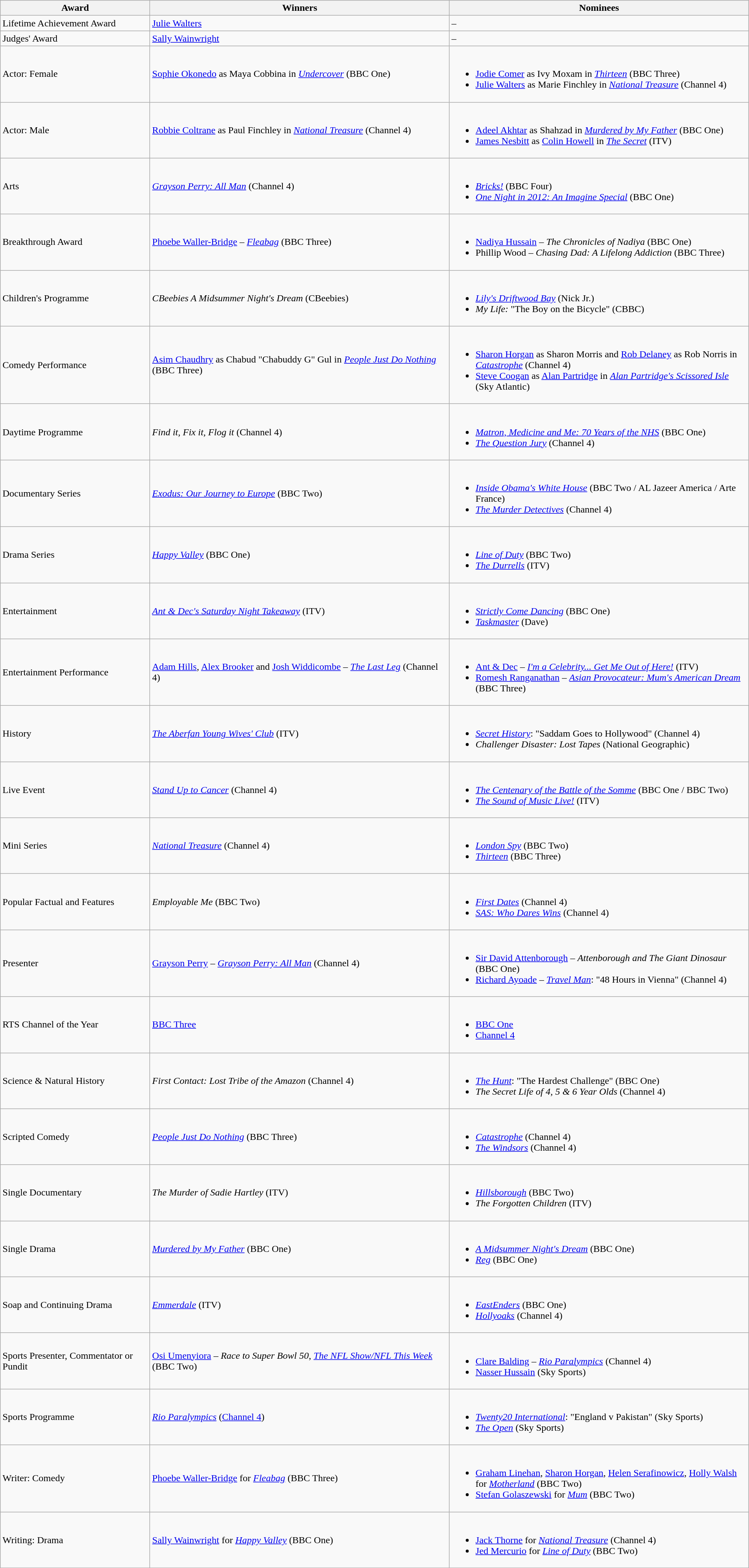<table class="wikitable">
<tr>
<th width="20%">Award</th>
<th width="40%">Winners</th>
<th width="40%">Nominees</th>
</tr>
<tr>
<td>Lifetime Achievement Award</td>
<td><a href='#'>Julie Walters</a></td>
<td>–</td>
</tr>
<tr>
<td>Judges' Award</td>
<td><a href='#'>Sally Wainwright</a></td>
<td>–</td>
</tr>
<tr>
<td>Actor: Female</td>
<td><a href='#'>Sophie Okonedo</a> as Maya Cobbina in <em><a href='#'>Undercover</a></em> (BBC One)</td>
<td><br><ul><li><a href='#'>Jodie Comer</a> as Ivy Moxam in <em><a href='#'>Thirteen</a></em> (BBC Three)</li><li><a href='#'>Julie Walters</a> as Marie Finchley in <em><a href='#'>National Treasure</a></em> (Channel 4)</li></ul></td>
</tr>
<tr>
<td>Actor: Male</td>
<td><a href='#'>Robbie Coltrane</a> as Paul Finchley in <em><a href='#'>National Treasure</a></em> (Channel 4)</td>
<td><br><ul><li><a href='#'>Adeel Akhtar</a> as Shahzad in <em><a href='#'>Murdered by My Father</a></em> (BBC One)</li><li><a href='#'>James Nesbitt</a> as <a href='#'>Colin Howell</a> in <em><a href='#'>The Secret</a></em> (ITV)</li></ul></td>
</tr>
<tr>
<td>Arts</td>
<td><em><a href='#'>Grayson Perry: All Man</a></em> (Channel 4)</td>
<td><br><ul><li><em><a href='#'>Bricks!</a></em> (BBC Four)</li><li><em><a href='#'>One Night in 2012: An Imagine Special</a></em> (BBC One)</li></ul></td>
</tr>
<tr>
<td>Breakthrough Award</td>
<td><a href='#'>Phoebe Waller-Bridge</a> – <em><a href='#'>Fleabag</a></em> (BBC Three)</td>
<td><br><ul><li><a href='#'>Nadiya Hussain</a> – <em>The Chronicles of Nadiya</em> (BBC One)</li><li>Phillip Wood – <em>Chasing Dad: A Lifelong Addiction</em> (BBC Three)</li></ul></td>
</tr>
<tr>
<td>Children's Programme</td>
<td><em>CBeebies A Midsummer Night's Dream</em> (CBeebies)</td>
<td><br><ul><li><em><a href='#'>Lily's Driftwood Bay</a></em> (Nick Jr.)</li><li><em>My Life:</em> "The Boy on the Bicycle" (CBBC)</li></ul></td>
</tr>
<tr>
<td>Comedy Performance</td>
<td><a href='#'>Asim Chaudhry</a> as Chabud "Chabuddy G" Gul in <em><a href='#'>People Just Do Nothing</a></em> (BBC Three)</td>
<td><br><ul><li><a href='#'>Sharon Horgan</a> as Sharon Morris and <a href='#'>Rob Delaney</a> as Rob Norris in <em><a href='#'>Catastrophe</a></em> (Channel 4)</li><li><a href='#'>Steve Coogan</a> as <a href='#'>Alan Partridge</a> in <em><a href='#'>Alan Partridge's Scissored Isle</a></em> (Sky Atlantic)</li></ul></td>
</tr>
<tr>
<td>Daytime Programme</td>
<td><em>Find it, Fix it, Flog it</em> (Channel 4)</td>
<td><br><ul><li><em><a href='#'>Matron, Medicine and Me: 70 Years of the NHS</a></em> (BBC One)</li><li><em><a href='#'>The Question Jury</a></em> (Channel 4)</li></ul></td>
</tr>
<tr>
<td>Documentary Series</td>
<td><em><a href='#'>Exodus: Our Journey to Europe</a></em> (BBC Two)</td>
<td><br><ul><li><em><a href='#'>Inside Obama's White House</a></em> (BBC Two / AL Jazeer America / Arte France)</li><li><em><a href='#'>The Murder Detectives</a></em> (Channel 4)</li></ul></td>
</tr>
<tr>
<td>Drama Series</td>
<td><em><a href='#'>Happy Valley</a></em> (BBC One)</td>
<td><br><ul><li><em><a href='#'>Line of Duty</a></em> (BBC Two)</li><li><em><a href='#'>The Durrells</a></em> (ITV)</li></ul></td>
</tr>
<tr>
<td>Entertainment</td>
<td><em><a href='#'>Ant & Dec's Saturday Night Takeaway</a></em> (ITV)</td>
<td><br><ul><li><em><a href='#'>Strictly Come Dancing</a></em> (BBC One)</li><li><em><a href='#'>Taskmaster</a></em> (Dave)</li></ul></td>
</tr>
<tr>
<td>Entertainment Performance</td>
<td><a href='#'>Adam Hills</a>, <a href='#'>Alex Brooker</a> and <a href='#'>Josh Widdicombe</a> – <em><a href='#'>The Last Leg</a></em> (Channel 4)</td>
<td><br><ul><li><a href='#'>Ant & Dec</a> – <em><a href='#'>I'm a Celebrity... Get Me Out of Here!</a></em> (ITV)</li><li><a href='#'>Romesh Ranganathan</a> – <em><a href='#'>Asian Provocateur: Mum's American Dream</a></em> (BBC Three)</li></ul></td>
</tr>
<tr>
<td>History</td>
<td><em><a href='#'>The Aberfan Young Wives' Club</a></em> (ITV)</td>
<td><br><ul><li><em><a href='#'>Secret History</a></em>: "Saddam Goes to Hollywood" (Channel 4)</li><li><em>Challenger Disaster: Lost Tapes</em> (National Geographic)</li></ul></td>
</tr>
<tr>
<td>Live Event</td>
<td><em><a href='#'>Stand Up to Cancer</a></em> (Channel 4)</td>
<td><br><ul><li><em><a href='#'>The Centenary of the Battle of the Somme</a></em> (BBC One / BBC Two)</li><li><em><a href='#'>The Sound of Music Live!</a></em> (ITV)</li></ul></td>
</tr>
<tr>
<td>Mini Series</td>
<td><em><a href='#'>National Treasure</a></em> (Channel 4)</td>
<td><br><ul><li><em><a href='#'>London Spy</a></em> (BBC Two)</li><li><em><a href='#'>Thirteen</a></em> (BBC Three)</li></ul></td>
</tr>
<tr>
<td>Popular Factual and Features</td>
<td><em>Employable Me</em> (BBC Two)</td>
<td><br><ul><li><em><a href='#'>First Dates</a></em> (Channel 4)</li><li><em><a href='#'>SAS: Who Dares Wins</a></em> (Channel 4)</li></ul></td>
</tr>
<tr>
<td>Presenter</td>
<td><a href='#'>Grayson Perry</a> – <em><a href='#'>Grayson Perry: All Man</a></em> (Channel 4)</td>
<td><br><ul><li><a href='#'>Sir David Attenborough</a> – <em>Attenborough and The Giant Dinosaur</em> (BBC One)</li><li><a href='#'>Richard Ayoade</a> – <em><a href='#'>Travel Man</a></em>: "48 Hours in Vienna" (Channel 4)</li></ul></td>
</tr>
<tr>
<td>RTS Channel of the Year</td>
<td><a href='#'>BBC Three</a></td>
<td><br><ul><li><a href='#'>BBC One</a></li><li><a href='#'>Channel 4</a></li></ul></td>
</tr>
<tr>
<td>Science & Natural History</td>
<td><em>First Contact: Lost Tribe of the Amazon</em> (Channel 4)</td>
<td><br><ul><li><em><a href='#'>The Hunt</a></em>: "The Hardest Challenge" (BBC One)</li><li><em>The Secret Life of 4, 5 & 6 Year Olds</em> (Channel 4)</li></ul></td>
</tr>
<tr>
<td>Scripted Comedy</td>
<td><em><a href='#'>People Just Do Nothing</a></em> (BBC Three)</td>
<td><br><ul><li><em><a href='#'>Catastrophe</a></em> (Channel 4)</li><li><em><a href='#'>The Windsors</a></em> (Channel 4)</li></ul></td>
</tr>
<tr>
<td>Single Documentary</td>
<td><em>The Murder of Sadie Hartley</em> (ITV)</td>
<td><br><ul><li><em><a href='#'>Hillsborough</a></em> (BBC Two)</li><li><em>The Forgotten Children</em> (ITV)</li></ul></td>
</tr>
<tr>
<td>Single Drama</td>
<td><em><a href='#'>Murdered by My Father</a></em> (BBC One)</td>
<td><br><ul><li><em><a href='#'>A Midsummer Night's Dream</a></em> (BBC One)</li><li><em><a href='#'>Reg</a></em> (BBC One)</li></ul></td>
</tr>
<tr>
<td>Soap and Continuing Drama</td>
<td><em><a href='#'>Emmerdale</a></em> (ITV)</td>
<td><br><ul><li><em><a href='#'>EastEnders</a></em> (BBC One)</li><li><em><a href='#'>Hollyoaks</a></em> (Channel 4)</li></ul></td>
</tr>
<tr>
<td>Sports Presenter, Commentator or Pundit</td>
<td><a href='#'>Osi Umenyiora</a> –  <em>Race to Super Bowl 50</em>, <em><a href='#'>The NFL Show/NFL This Week</a></em> (BBC Two)</td>
<td><br><ul><li><a href='#'>Clare Balding</a> – <em><a href='#'>Rio Paralympics</a></em> (Channel 4)</li><li><a href='#'>Nasser Hussain</a> (Sky Sports)</li></ul></td>
</tr>
<tr>
<td>Sports Programme</td>
<td><em><a href='#'>Rio Paralympics</a></em> (<a href='#'>Channel 4</a>)</td>
<td><br><ul><li><em><a href='#'>Twenty20 International</a></em>: "England v Pakistan" (Sky Sports)</li><li><em><a href='#'>The Open</a></em> (Sky Sports)</li></ul></td>
</tr>
<tr>
<td>Writer: Comedy</td>
<td><a href='#'>Phoebe Waller-Bridge</a> for <em><a href='#'>Fleabag</a></em> (BBC Three)</td>
<td><br><ul><li><a href='#'>Graham Linehan</a>, <a href='#'>Sharon Horgan</a>, <a href='#'>Helen Serafinowicz</a>, <a href='#'>Holly Walsh</a> for <em><a href='#'>Motherland</a></em> (BBC Two)</li><li><a href='#'>Stefan Golaszewski</a> for <em><a href='#'>Mum</a></em> (BBC Two)</li></ul></td>
</tr>
<tr>
<td>Writing: Drama</td>
<td><a href='#'>Sally Wainwright</a> for <em><a href='#'>Happy Valley</a></em> (BBC One)</td>
<td><br><ul><li><a href='#'>Jack Thorne</a> for <em><a href='#'>National Treasure</a></em> (Channel 4)</li><li><a href='#'>Jed Mercurio</a> for <em><a href='#'>Line of Duty</a></em> (BBC Two)</li></ul></td>
</tr>
</table>
